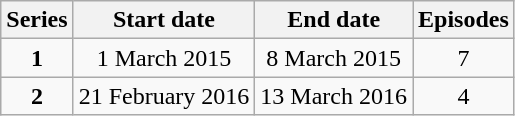<table class="wikitable" style="text-align:center;">
<tr>
<th>Series</th>
<th>Start date</th>
<th>End date</th>
<th>Episodes</th>
</tr>
<tr>
<td><strong>1</strong></td>
<td>1 March 2015</td>
<td>8 March 2015</td>
<td>7</td>
</tr>
<tr>
<td><strong>2</strong></td>
<td>21 February 2016</td>
<td>13 March 2016</td>
<td>4</td>
</tr>
</table>
